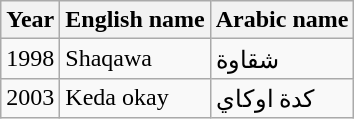<table class="wikitable">
<tr>
<th>Year</th>
<th>English name</th>
<th>Arabic name</th>
</tr>
<tr>
<td>1998</td>
<td>Shaqawa</td>
<td>شقاوة</td>
</tr>
<tr>
<td>2003</td>
<td>Keda okay</td>
<td>كدة اوكاي</td>
</tr>
</table>
